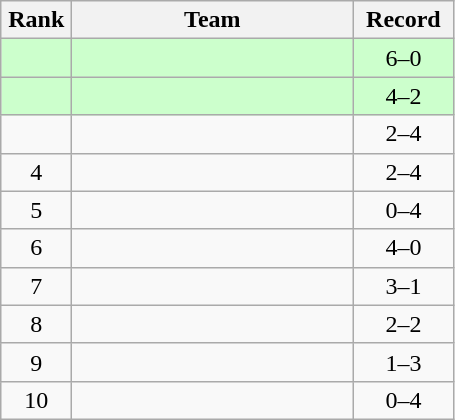<table class="wikitable" style="text-align: center;">
<tr>
<th width=40>Rank</th>
<th width=180>Team</th>
<th width=60>Record</th>
</tr>
<tr bgcolor="#ccffcc">
<td></td>
<td align="left"></td>
<td>6–0</td>
</tr>
<tr bgcolor="#ccffcc">
<td></td>
<td align="left"></td>
<td>4–2</td>
</tr>
<tr>
<td></td>
<td align="left"></td>
<td>2–4</td>
</tr>
<tr>
<td>4</td>
<td align="left"></td>
<td>2–4</td>
</tr>
<tr>
<td>5</td>
<td align="left"></td>
<td>0–4</td>
</tr>
<tr>
<td>6</td>
<td align="left"></td>
<td>4–0</td>
</tr>
<tr>
<td>7</td>
<td align="left"></td>
<td>3–1</td>
</tr>
<tr>
<td>8</td>
<td align="left"></td>
<td>2–2</td>
</tr>
<tr>
<td>9</td>
<td align="left"></td>
<td>1–3</td>
</tr>
<tr>
<td>10</td>
<td align="left"></td>
<td>0–4</td>
</tr>
</table>
